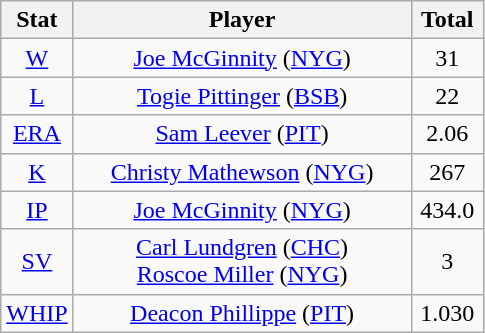<table class="wikitable" style="text-align:center;">
<tr>
<th style="width:15%;">Stat</th>
<th>Player</th>
<th style="width:15%;">Total</th>
</tr>
<tr>
<td><a href='#'>W</a></td>
<td><a href='#'>Joe McGinnity</a> (<a href='#'>NYG</a>)</td>
<td>31</td>
</tr>
<tr>
<td><a href='#'>L</a></td>
<td><a href='#'>Togie Pittinger</a> (<a href='#'>BSB</a>)</td>
<td>22</td>
</tr>
<tr>
<td><a href='#'>ERA</a></td>
<td><a href='#'>Sam Leever</a> (<a href='#'>PIT</a>)</td>
<td>2.06</td>
</tr>
<tr>
<td><a href='#'>K</a></td>
<td><a href='#'>Christy Mathewson</a> (<a href='#'>NYG</a>)</td>
<td>267</td>
</tr>
<tr>
<td><a href='#'>IP</a></td>
<td><a href='#'>Joe McGinnity</a> (<a href='#'>NYG</a>)</td>
<td>434.0</td>
</tr>
<tr>
<td><a href='#'>SV</a></td>
<td><a href='#'>Carl Lundgren</a> (<a href='#'>CHC</a>)<br><a href='#'>Roscoe Miller</a> (<a href='#'>NYG</a>)</td>
<td>3</td>
</tr>
<tr>
<td><a href='#'>WHIP</a></td>
<td><a href='#'>Deacon Phillippe</a> (<a href='#'>PIT</a>)</td>
<td>1.030</td>
</tr>
</table>
